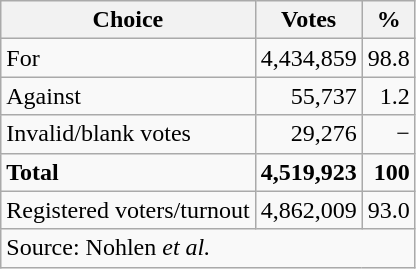<table class=wikitable style=text-align:right>
<tr>
<th>Choice</th>
<th>Votes</th>
<th>%</th>
</tr>
<tr>
<td align=left>For</td>
<td>4,434,859</td>
<td>98.8</td>
</tr>
<tr>
<td align=left>Against</td>
<td>55,737</td>
<td>1.2</td>
</tr>
<tr>
<td align=left>Invalid/blank votes</td>
<td>29,276</td>
<td>−</td>
</tr>
<tr>
<td align=left><strong>Total</strong></td>
<td><strong>4,519,923</strong></td>
<td><strong>100</strong></td>
</tr>
<tr>
<td align=left>Registered voters/turnout</td>
<td>4,862,009</td>
<td>93.0</td>
</tr>
<tr>
<td colspan=3 align=left>Source: Nohlen <em>et al.</em></td>
</tr>
</table>
